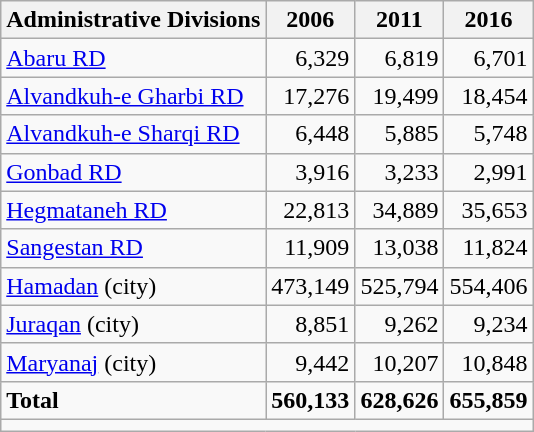<table class="wikitable">
<tr>
<th>Administrative Divisions</th>
<th>2006</th>
<th>2011</th>
<th>2016</th>
</tr>
<tr>
<td><a href='#'>Abaru RD</a></td>
<td style="text-align: right;">6,329</td>
<td style="text-align: right;">6,819</td>
<td style="text-align: right;">6,701</td>
</tr>
<tr>
<td><a href='#'>Alvandkuh-e Gharbi RD</a></td>
<td style="text-align: right;">17,276</td>
<td style="text-align: right;">19,499</td>
<td style="text-align: right;">18,454</td>
</tr>
<tr>
<td><a href='#'>Alvandkuh-e Sharqi RD</a></td>
<td style="text-align: right;">6,448</td>
<td style="text-align: right;">5,885</td>
<td style="text-align: right;">5,748</td>
</tr>
<tr>
<td><a href='#'>Gonbad RD</a></td>
<td style="text-align: right;">3,916</td>
<td style="text-align: right;">3,233</td>
<td style="text-align: right;">2,991</td>
</tr>
<tr>
<td><a href='#'>Hegmataneh RD</a></td>
<td style="text-align: right;">22,813</td>
<td style="text-align: right;">34,889</td>
<td style="text-align: right;">35,653</td>
</tr>
<tr>
<td><a href='#'>Sangestan RD</a></td>
<td style="text-align: right;">11,909</td>
<td style="text-align: right;">13,038</td>
<td style="text-align: right;">11,824</td>
</tr>
<tr>
<td><a href='#'>Hamadan</a> (city)</td>
<td style="text-align: right;">473,149</td>
<td style="text-align: right;">525,794</td>
<td style="text-align: right;">554,406</td>
</tr>
<tr>
<td><a href='#'>Juraqan</a> (city)</td>
<td style="text-align: right;">8,851</td>
<td style="text-align: right;">9,262</td>
<td style="text-align: right;">9,234</td>
</tr>
<tr>
<td><a href='#'>Maryanaj</a> (city)</td>
<td style="text-align: right;">9,442</td>
<td style="text-align: right;">10,207</td>
<td style="text-align: right;">10,848</td>
</tr>
<tr>
<td><strong>Total</strong></td>
<td style="text-align: right;"><strong>560,133</strong></td>
<td style="text-align: right;"><strong>628,626</strong></td>
<td style="text-align: right;"><strong>655,859</strong></td>
</tr>
<tr>
<td colspan=4></td>
</tr>
</table>
